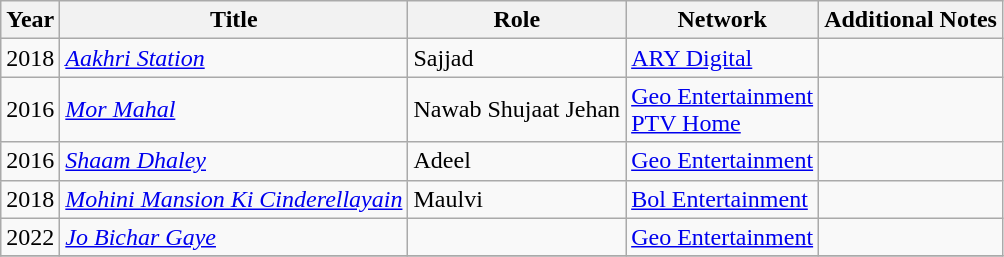<table class="wikitable">
<tr>
<th>Year</th>
<th>Title</th>
<th>Role</th>
<th>Network</th>
<th>Additional Notes</th>
</tr>
<tr>
<td>2018</td>
<td><em><a href='#'>Aakhri Station</a></em></td>
<td>Sajjad</td>
<td><a href='#'>ARY Digital</a></td>
<td></td>
</tr>
<tr>
<td>2016</td>
<td><em><a href='#'>Mor Mahal</a></em></td>
<td>Nawab Shujaat Jehan</td>
<td><a href='#'>Geo Entertainment</a><br><a href='#'>PTV Home</a></td>
<td></td>
</tr>
<tr>
<td>2016</td>
<td><em><a href='#'>Shaam Dhaley</a></em></td>
<td>Adeel</td>
<td><a href='#'>Geo Entertainment</a></td>
<td></td>
</tr>
<tr>
<td>2018</td>
<td><em><a href='#'>Mohini Mansion Ki Cinderellayain</a></em></td>
<td>Maulvi</td>
<td><a href='#'>Bol Entertainment</a></td>
<td></td>
</tr>
<tr>
<td>2022</td>
<td><em><a href='#'>Jo Bichar Gaye</a></em></td>
<td></td>
<td><a href='#'>Geo Entertainment</a></td>
<td></td>
</tr>
<tr>
</tr>
</table>
